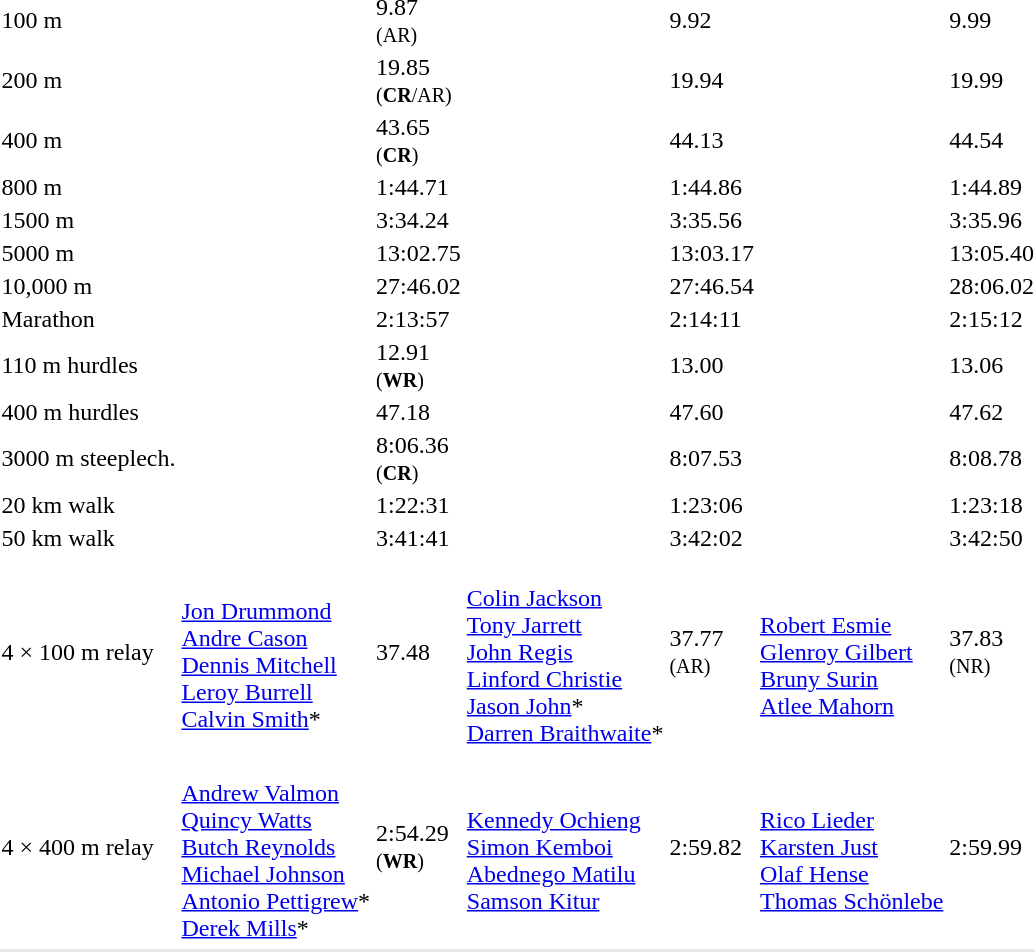<table>
<tr>
<td>100 m<br></td>
<td></td>
<td>9.87<br><small>(AR)</small></td>
<td></td>
<td>9.92</td>
<td></td>
<td>9.99</td>
</tr>
<tr>
<td>200 m<br></td>
<td></td>
<td>19.85<br><small>(<strong>CR</strong>/AR)</small></td>
<td></td>
<td>19.94</td>
<td></td>
<td>19.99</td>
</tr>
<tr>
<td>400 m<br></td>
<td></td>
<td>43.65<br><small>(<strong>CR</strong>)</small></td>
<td></td>
<td>44.13</td>
<td></td>
<td>44.54</td>
</tr>
<tr>
<td>800 m<br></td>
<td></td>
<td>1:44.71</td>
<td></td>
<td>1:44.86</td>
<td></td>
<td>1:44.89</td>
</tr>
<tr>
<td>1500 m<br></td>
<td></td>
<td>3:34.24</td>
<td></td>
<td>3:35.56</td>
<td></td>
<td>3:35.96</td>
</tr>
<tr>
<td>5000 m<br></td>
<td></td>
<td>13:02.75</td>
<td></td>
<td>13:03.17</td>
<td></td>
<td>13:05.40</td>
</tr>
<tr>
<td>10,000 m<br></td>
<td></td>
<td>27:46.02</td>
<td></td>
<td>27:46.54</td>
<td></td>
<td>28:06.02</td>
</tr>
<tr>
<td>Marathon<br></td>
<td></td>
<td>2:13:57</td>
<td></td>
<td>2:14:11</td>
<td></td>
<td>2:15:12</td>
</tr>
<tr>
<td>110 m hurdles<br></td>
<td></td>
<td>12.91<br><small>(<strong>WR</strong>)</small></td>
<td></td>
<td>13.00</td>
<td></td>
<td>13.06</td>
</tr>
<tr>
<td>400 m hurdles<br></td>
<td></td>
<td>47.18</td>
<td></td>
<td>47.60</td>
<td></td>
<td>47.62</td>
</tr>
<tr>
<td>3000 m steeplech.<br></td>
<td></td>
<td>8:06.36<br><small>(<strong>CR</strong>)</small></td>
<td></td>
<td>8:07.53</td>
<td></td>
<td>8:08.78</td>
</tr>
<tr>
<td>20 km walk<br></td>
<td></td>
<td>1:22:31</td>
<td></td>
<td>1:23:06</td>
<td></td>
<td>1:23:18</td>
</tr>
<tr>
<td>50 km walk<br></td>
<td></td>
<td>3:41:41</td>
<td></td>
<td>3:42:02</td>
<td></td>
<td>3:42:50</td>
</tr>
<tr>
<td>4 × 100 m relay<br></td>
<td><br><a href='#'>Jon Drummond</a><br><a href='#'>Andre Cason</a><br><a href='#'>Dennis Mitchell</a><br><a href='#'>Leroy Burrell</a><br><a href='#'>Calvin Smith</a>*</td>
<td>37.48</td>
<td><br><a href='#'>Colin Jackson</a><br><a href='#'>Tony Jarrett</a><br><a href='#'>John Regis</a><br><a href='#'>Linford Christie</a><br><a href='#'>Jason John</a>*<br><a href='#'>Darren Braithwaite</a>*</td>
<td>37.77<br><small>(AR)</small></td>
<td><br><a href='#'>Robert Esmie</a><br><a href='#'>Glenroy Gilbert</a><br><a href='#'>Bruny Surin</a><br><a href='#'>Atlee Mahorn</a></td>
<td>37.83<br><small>(NR)</small></td>
</tr>
<tr>
<td>4 × 400 m relay<br></td>
<td><br><a href='#'>Andrew Valmon</a><br><a href='#'>Quincy Watts</a><br><a href='#'>Butch Reynolds</a><br><a href='#'>Michael Johnson</a><br><a href='#'>Antonio Pettigrew</a>*<br><a href='#'>Derek Mills</a>*</td>
<td>2:54.29<br><small>(<strong>WR</strong>)</small></td>
<td><br><a href='#'>Kennedy Ochieng</a><br><a href='#'>Simon Kemboi</a><br><a href='#'>Abednego Matilu</a><br><a href='#'>Samson Kitur</a></td>
<td>2:59.82</td>
<td><br><a href='#'>Rico Lieder</a><br><a href='#'>Karsten Just</a><br><a href='#'>Olaf Hense</a><br><a href='#'>Thomas Schönlebe</a></td>
<td>2:59.99</td>
</tr>
<tr>
</tr>
<tr bgcolor= e8e8e8>
<td colspan=7></td>
</tr>
</table>
